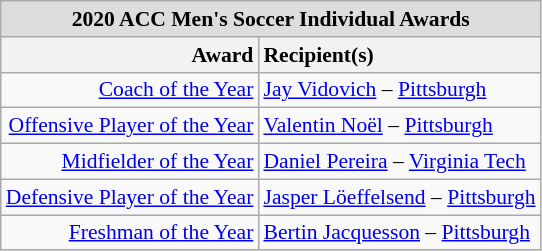<table class="wikitable" style="white-space:nowrap; font-size:90%;">
<tr>
<td colspan="7" style="text-align:center; background:#ddd;"><strong>2020 ACC Men's Soccer Individual Awards</strong></td>
</tr>
<tr>
<th style="text-align:right;">Award</th>
<th style="text-align:left;">Recipient(s)</th>
</tr>
<tr>
<td style="text-align:right;"><a href='#'>Coach of the Year</a></td>
<td style="text-align:left;"><a href='#'>Jay Vidovich</a> – <a href='#'>Pittsburgh</a></td>
</tr>
<tr>
<td style="text-align:right;"><a href='#'>Offensive Player of the Year</a></td>
<td style="text-align:left;"><a href='#'>Valentin Noël</a> – <a href='#'>Pittsburgh</a></td>
</tr>
<tr>
<td style="text-align:right;"><a href='#'>Midfielder of the Year</a></td>
<td style="text-align:left;"><a href='#'>Daniel Pereira</a> – <a href='#'>Virginia Tech</a></td>
</tr>
<tr>
<td style="text-align:right;"><a href='#'>Defensive Player of the Year</a></td>
<td style="text-align:left;"><a href='#'>Jasper Löeffelsend</a> – <a href='#'>Pittsburgh</a></td>
</tr>
<tr>
<td style="text-align:right;"><a href='#'>Freshman of the Year</a></td>
<td style="text-align:left;"><a href='#'>Bertin Jacquesson</a> – <a href='#'>Pittsburgh</a></td>
</tr>
</table>
